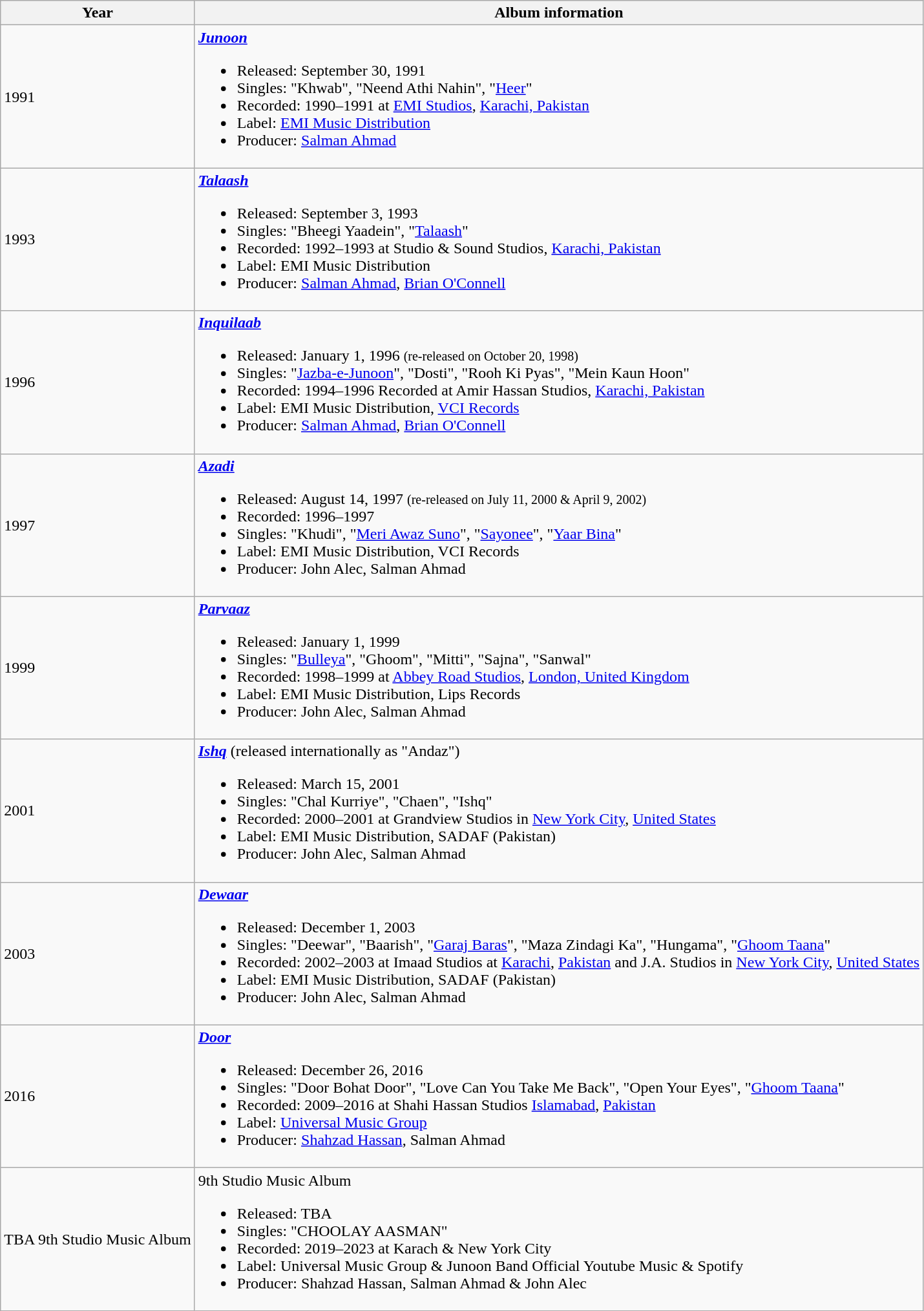<table class="wikitable">
<tr>
<th>Year</th>
<th>Album information</th>
</tr>
<tr>
<td>1991</td>
<td><strong><em><a href='#'>Junoon</a></em></strong><br><ul><li>Released: September 30, 1991</li><li>Singles: "Khwab", "Neend Athi Nahin", "<a href='#'>Heer</a>"</li><li>Recorded: 1990–1991 at <a href='#'>EMI Studios</a>, <a href='#'>Karachi, Pakistan</a></li><li>Label: <a href='#'>EMI Music Distribution</a></li><li>Producer: <a href='#'>Salman Ahmad</a></li></ul></td>
</tr>
<tr>
<td>1993</td>
<td><strong><em><a href='#'>Talaash</a></em></strong><br><ul><li>Released: September 3, 1993</li><li>Singles: "Bheegi Yaadein", "<a href='#'>Talaash</a>"</li><li>Recorded: 1992–1993 at Studio & Sound Studios, <a href='#'>Karachi, Pakistan</a></li><li>Label: EMI Music Distribution</li><li>Producer: <a href='#'>Salman Ahmad</a>, <a href='#'>Brian O'Connell</a></li></ul></td>
</tr>
<tr>
<td>1996</td>
<td><strong><em><a href='#'>Inquilaab</a></em></strong><br><ul><li>Released: January 1, 1996 <small>(re-released on October 20, 1998)</small></li><li>Singles: "<a href='#'>Jazba-e-Junoon</a>", "Dosti", "Rooh Ki Pyas", "Mein Kaun Hoon"</li><li>Recorded: 1994–1996 Recorded at Amir Hassan Studios, <a href='#'>Karachi, Pakistan</a></li><li>Label: EMI Music Distribution, <a href='#'>VCI Records</a></li><li>Producer: <a href='#'>Salman Ahmad</a>, <a href='#'>Brian O'Connell</a></li></ul></td>
</tr>
<tr>
<td>1997</td>
<td><strong><em><a href='#'>Azadi</a></em></strong><br><ul><li>Released: August 14, 1997 <small>(re-released on July 11, 2000 & April 9, 2002)</small></li><li>Recorded: 1996–1997</li><li>Singles: "Khudi", "<a href='#'>Meri Awaz Suno</a>", "<a href='#'>Sayonee</a>", "<a href='#'>Yaar Bina</a>"</li><li>Label: EMI Music Distribution, VCI Records</li><li>Producer: John Alec, Salman Ahmad</li></ul></td>
</tr>
<tr>
<td>1999</td>
<td><strong><em><a href='#'>Parvaaz</a></em></strong><br><ul><li>Released: January 1, 1999</li><li>Singles: "<a href='#'>Bulleya</a>", "Ghoom", "Mitti", "Sajna", "Sanwal"</li><li>Recorded: 1998–1999 at <a href='#'>Abbey Road Studios</a>, <a href='#'>London, United Kingdom</a></li><li>Label: EMI Music Distribution, Lips Records</li><li>Producer: John Alec, Salman Ahmad</li></ul></td>
</tr>
<tr>
<td>2001</td>
<td><strong><em><a href='#'>Ishq</a></em></strong> (released internationally as "Andaz")<br><ul><li>Released: March 15, 2001</li><li>Singles: "Chal Kurriye", "Chaen", "Ishq"</li><li>Recorded: 2000–2001 at Grandview Studios in <a href='#'>New York City</a>, <a href='#'>United States</a></li><li>Label: EMI Music Distribution, SADAF (Pakistan)</li><li>Producer: John Alec, Salman Ahmad</li></ul></td>
</tr>
<tr>
<td>2003</td>
<td><strong><em><a href='#'>Dewaar</a></em></strong><br><ul><li>Released: December 1, 2003</li><li>Singles: "Deewar", "Baarish", "<a href='#'>Garaj Baras</a>", "Maza Zindagi Ka", "Hungama", "<a href='#'>Ghoom Taana</a>"</li><li>Recorded: 2002–2003 at Imaad Studios at <a href='#'>Karachi</a>, <a href='#'>Pakistan</a> and J.A. Studios in <a href='#'>New York City</a>, <a href='#'>United States</a></li><li>Label: EMI Music Distribution, SADAF (Pakistan)</li><li>Producer: John Alec, Salman Ahmad</li></ul></td>
</tr>
<tr>
<td>2016</td>
<td><strong><em><a href='#'>Door</a></em></strong><br><ul><li>Released: December 26, 2016</li><li>Singles: "Door Bohat Door", "Love Can You Take Me Back", "Open Your Eyes", "<a href='#'>Ghoom Taana</a>"</li><li>Recorded: 2009–2016 at Shahi Hassan Studios <a href='#'>Islamabad</a>, <a href='#'>Pakistan</a></li><li>Label: <a href='#'>Universal Music Group</a></li><li>Producer: <a href='#'>Shahzad Hassan</a>, Salman Ahmad</li></ul></td>
</tr>
<tr>
<td>TBA 9th Studio Music Album</td>
<td 9th Studio Music Album(Junoon album)>9th Studio Music Album<br><ul><li>Released: TBA</li><li>Singles: "CHOOLAY AASMAN"</li><li>Recorded: 2019–2023 at Karach & New York City</li><li>Label: Universal Music Group & Junoon Band Official Youtube Music & Spotify</li><li>Producer: Shahzad Hassan, Salman Ahmad & John Alec</li></ul></td>
</tr>
</table>
